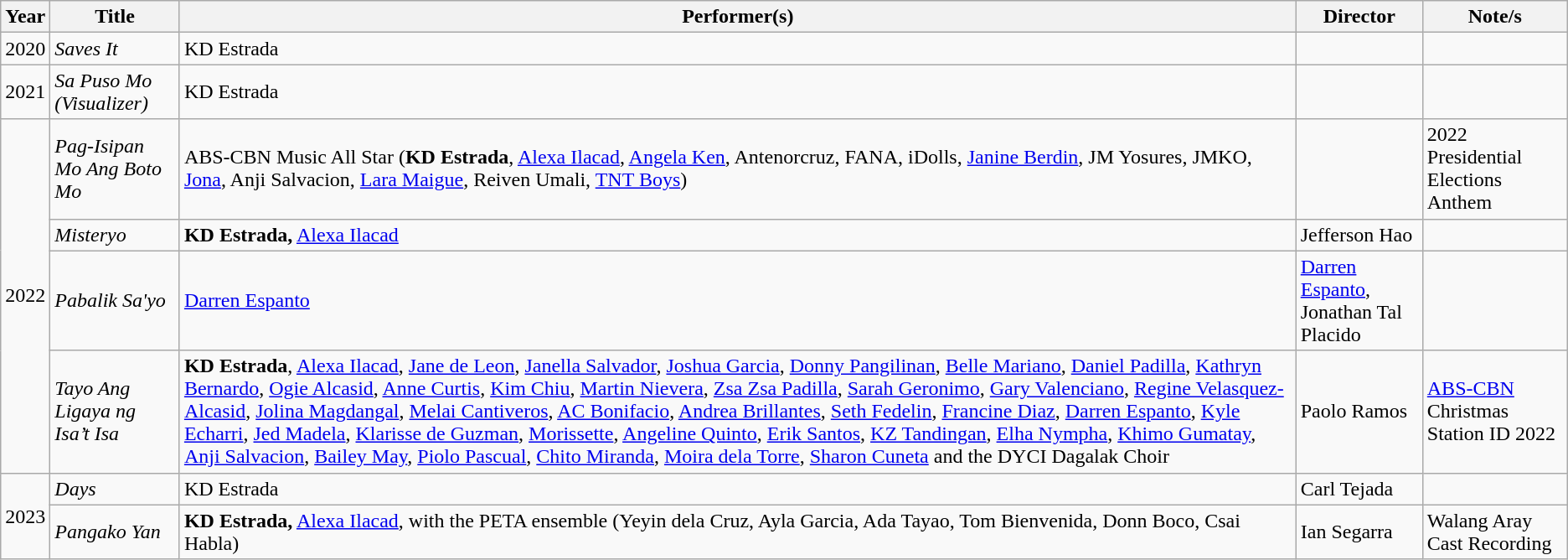<table class="wikitable">
<tr>
<th>Year</th>
<th>Title</th>
<th>Performer(s)</th>
<th>Director</th>
<th>Note/s</th>
</tr>
<tr>
<td>2020</td>
<td><em>Saves It</em></td>
<td>KD Estrada</td>
<td></td>
<td></td>
</tr>
<tr>
<td>2021</td>
<td><em>Sa Puso Mo (Visualizer)</em></td>
<td>KD Estrada</td>
<td></td>
<td></td>
</tr>
<tr>
<td rowspan="4">2022</td>
<td><em>Pag-Isipan Mo Ang Boto Mo</em></td>
<td>ABS-CBN Music All Star (<strong>KD Estrada</strong>, <a href='#'>Alexa Ilacad</a>, <a href='#'>Angela Ken</a>, Antenorcruz, FANA, iDolls, <a href='#'>Janine Berdin</a>, JM Yosures, JMKO, <a href='#'>Jona</a>, Anji Salvacion, <a href='#'>Lara Maigue</a>, Reiven Umali, <a href='#'>TNT Boys</a>)</td>
<td></td>
<td>2022 Presidential Elections Anthem</td>
</tr>
<tr>
<td><em>Misteryo</em></td>
<td><strong>KD Estrada,</strong> <a href='#'>Alexa Ilacad</a></td>
<td>Jefferson Hao</td>
<td></td>
</tr>
<tr>
<td><em>Pabalik Sa'yo</em></td>
<td><a href='#'>Darren Espanto</a></td>
<td><a href='#'>Darren Espanto</a>, Jonathan Tal Placido</td>
<td></td>
</tr>
<tr>
<td><em>Tayo Ang Ligaya ng Isa’t Isa</em></td>
<td><strong>KD Estrada</strong>, <a href='#'>Alexa Ilacad</a>, <a href='#'>Jane de Leon</a>, <a href='#'>Janella Salvador</a>, <a href='#'>Joshua Garcia</a>, <a href='#'>Donny Pangilinan</a>, <a href='#'>Belle Mariano</a>, <a href='#'>Daniel Padilla</a>, <a href='#'>Kathryn Bernardo</a>, <a href='#'>Ogie Alcasid</a>, <a href='#'>Anne Curtis</a>, <a href='#'>Kim Chiu</a>, <a href='#'>Martin Nievera</a>, <a href='#'>Zsa Zsa Padilla</a>, <a href='#'>Sarah Geronimo</a>, <a href='#'>Gary Valenciano</a>, <a href='#'>Regine Velasquez-Alcasid</a>, <a href='#'>Jolina Magdangal</a>, <a href='#'>Melai Cantiveros</a>, <a href='#'>AC Bonifacio</a>, <a href='#'>Andrea Brillantes</a>, <a href='#'>Seth Fedelin</a>, <a href='#'>Francine Diaz</a>, <a href='#'>Darren Espanto</a>, <a href='#'>Kyle Echarri</a>, <a href='#'>Jed Madela</a>, <a href='#'>Klarisse de Guzman</a>, <a href='#'>Morissette</a>, <a href='#'>Angeline Quinto</a>, <a href='#'>Erik Santos</a>, <a href='#'>KZ Tandingan</a>, <a href='#'>Elha Nympha</a>, <a href='#'>Khimo Gumatay</a>, <a href='#'>Anji Salvacion</a>, <a href='#'>Bailey May</a>, <a href='#'>Piolo Pascual</a>, <a href='#'>Chito Miranda</a>, <a href='#'>Moira dela Torre</a>, <a href='#'>Sharon Cuneta</a> and the DYCI Dagalak Choir</td>
<td>Paolo Ramos</td>
<td><a href='#'>ABS-CBN</a> Christmas Station ID 2022</td>
</tr>
<tr>
<td rowspan="2">2023</td>
<td><em>Days</em></td>
<td>KD Estrada</td>
<td>Carl Tejada</td>
<td></td>
</tr>
<tr>
<td><em>Pangako Yan</em></td>
<td><strong>KD Estrada,</strong> <a href='#'>Alexa Ilacad</a>, with the PETA ensemble (Yeyin dela Cruz, Ayla Garcia, Ada Tayao, Tom Bienvenida, Donn Boco, Csai Habla)</td>
<td>Ian Segarra</td>
<td>Walang Aray Cast Recording</td>
</tr>
</table>
